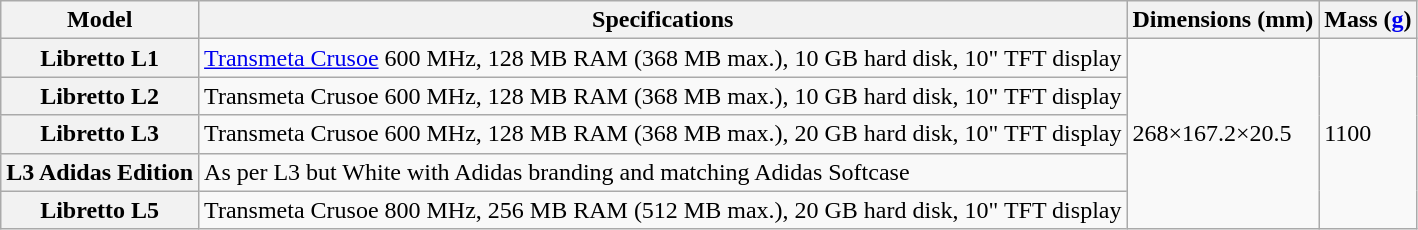<table class="wikitable" style="clear: both;">
<tr>
<th>Model</th>
<th>Specifications</th>
<th>Dimensions (mm)</th>
<th>Mass (<a href='#'>g</a>)</th>
</tr>
<tr>
<th>Libretto L1</th>
<td><a href='#'>Transmeta Crusoe</a> 600 MHz, 128 MB RAM (368 MB max.), 10 GB hard disk, 10" TFT display</td>
<td rowspan=5>268×167.2×20.5</td>
<td rowspan=5>1100</td>
</tr>
<tr>
<th>Libretto L2</th>
<td>Transmeta Crusoe 600 MHz, 128 MB RAM (368 MB max.), 10 GB hard disk, 10" TFT display</td>
</tr>
<tr>
<th>Libretto L3</th>
<td>Transmeta Crusoe 600 MHz, 128 MB RAM (368 MB max.), 20 GB hard disk, 10" TFT display</td>
</tr>
<tr>
<th>L3 Adidas Edition</th>
<td>As per L3 but White with Adidas branding and matching Adidas Softcase</td>
</tr>
<tr>
<th>Libretto L5</th>
<td>Transmeta Crusoe 800 MHz, 256 MB RAM (512 MB max.), 20 GB hard disk, 10" TFT display</td>
</tr>
</table>
